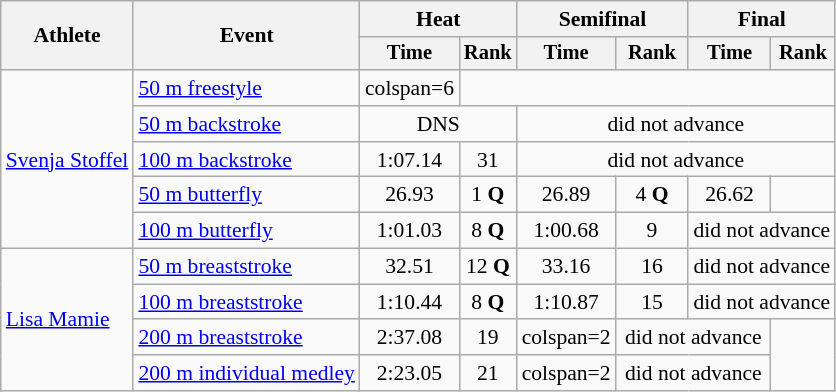<table class=wikitable style="font-size:90%">
<tr>
<th rowspan=2>Athlete</th>
<th rowspan=2>Event</th>
<th colspan="2">Heat</th>
<th colspan="2">Semifinal</th>
<th colspan="2">Final</th>
</tr>
<tr style="font-size:95%">
<th>Time</th>
<th>Rank</th>
<th>Time</th>
<th>Rank</th>
<th>Time</th>
<th>Rank</th>
</tr>
<tr align=center>
<td align=left rowspan=5><a href='#'>Svenja Stoffel</a></td>
<td align=left><a href='#'>50 m freestyle</a></td>
<td>colspan=6 </td>
</tr>
<tr align=center>
<td align=left><a href='#'>50 m backstroke</a></td>
<td colspan=2>DNS</td>
<td colspan=4>did not advance</td>
</tr>
<tr align=center>
<td align=left><a href='#'>100 m backstroke</a></td>
<td>1:07.14</td>
<td>31</td>
<td colspan=4>did not advance</td>
</tr>
<tr align=center>
<td align=left><a href='#'>50 m butterfly</a></td>
<td>26.93</td>
<td>1 <strong>Q</strong></td>
<td>26.89</td>
<td>4 <strong>Q</strong></td>
<td>26.62</td>
<td></td>
</tr>
<tr align=center>
<td align=left><a href='#'>100 m butterfly</a></td>
<td>1:01.03</td>
<td>8 <strong>Q</strong></td>
<td>1:00.68</td>
<td>9</td>
<td colspan=2>did not advance</td>
</tr>
<tr align=center>
<td align=left rowspan=4><a href='#'>Lisa Mamie</a></td>
<td align=left><a href='#'>50 m breaststroke</a></td>
<td>32.51</td>
<td>12 <strong>Q</strong></td>
<td>33.16</td>
<td>16</td>
<td colspan=2>did not advance</td>
</tr>
<tr align=center>
<td align=left><a href='#'>100 m breaststroke</a></td>
<td>1:10.44</td>
<td>8 <strong>Q</strong></td>
<td>1:10.87</td>
<td>15</td>
<td colspan=2>did not advance</td>
</tr>
<tr align=center>
<td align=left><a href='#'>200 m breaststroke</a></td>
<td>2:37.08</td>
<td>19</td>
<td>colspan=2 </td>
<td colspan=2>did not advance</td>
</tr>
<tr align=center>
<td align=left><a href='#'>200 m individual medley</a></td>
<td>2:23.05</td>
<td>21</td>
<td>colspan=2 </td>
<td colspan=2>did not advance</td>
</tr>
</table>
